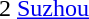<table cellspacing="0" cellpadding="0">
<tr>
<td><div>2 </div></td>
<td><a href='#'>Suzhou</a></td>
</tr>
</table>
